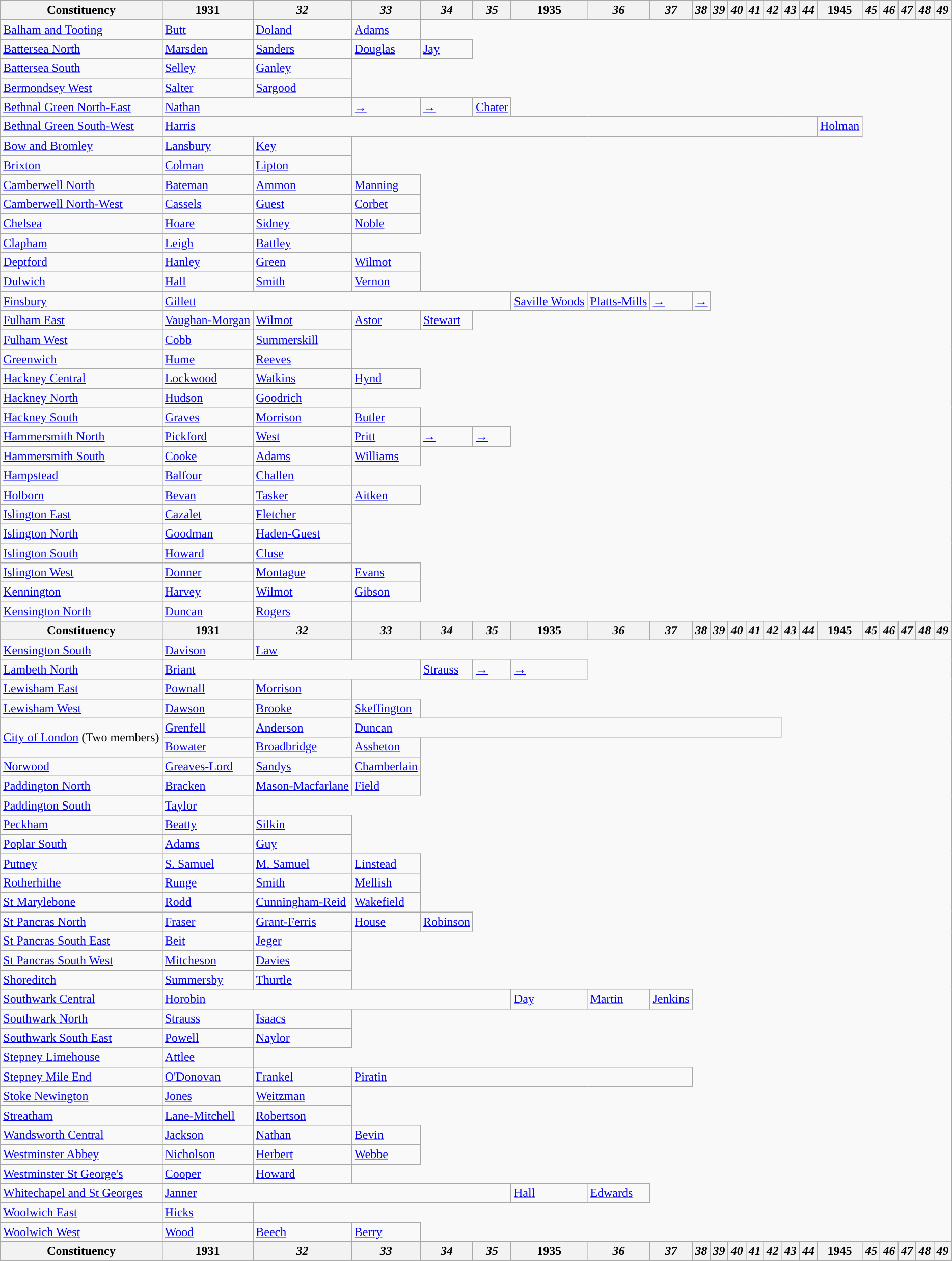<table class="wikitable">
<tr>
<th>Constituency</th>
<th>1931</th>
<th><em>32</em></th>
<th><em>33</em></th>
<th><em>34</em></th>
<th><em>35</em></th>
<th>1935</th>
<th><em>36</em></th>
<th><em>37</em></th>
<th><em>38</em></th>
<th><em>39</em></th>
<th><em>40</em></th>
<th><em>41</em></th>
<th><em>42</em></th>
<th><em>43</em></th>
<th><em>44</em></th>
<th>1945</th>
<th><em>45</em></th>
<th><em>46</em></th>
<th><em>47</em></th>
<th><em>48</em></th>
<th><em>49</em></th>
</tr>
<tr>
<td><a href='#'>Balham and Tooting</a></td>
<td><a href='#'>Butt</a></td>
<td><a href='#'>Doland</a></td>
<td><a href='#'>Adams</a></td>
</tr>
<tr>
<td><a href='#'>Battersea North</a></td>
<td><a href='#'>Marsden</a></td>
<td><a href='#'>Sanders</a></td>
<td><a href='#'>Douglas</a></td>
<td><a href='#'>Jay</a></td>
</tr>
<tr>
<td><a href='#'>Battersea South</a></td>
<td><a href='#'>Selley</a></td>
<td><a href='#'>Ganley</a></td>
</tr>
<tr>
<td><a href='#'>Bermondsey West</a></td>
<td><a href='#'>Salter</a></td>
<td><a href='#'>Sargood</a></td>
</tr>
<tr>
<td><a href='#'>Bethnal Green North-East</a></td>
<td colspan="2"><a href='#'>Nathan</a></td>
<td><a href='#'>→</a></td>
<td><a href='#'>→</a></td>
<td><a href='#'>Chater</a></td>
</tr>
<tr>
<td><a href='#'>Bethnal Green South-West</a></td>
<td colspan="15"><a href='#'>Harris</a></td>
<td><a href='#'>Holman</a></td>
</tr>
<tr>
<td><a href='#'>Bow and Bromley</a></td>
<td><a href='#'>Lansbury</a></td>
<td><a href='#'>Key</a></td>
</tr>
<tr>
<td><a href='#'>Brixton</a></td>
<td><a href='#'>Colman</a></td>
<td><a href='#'>Lipton</a></td>
</tr>
<tr>
<td><a href='#'>Camberwell North</a></td>
<td><a href='#'>Bateman</a></td>
<td><a href='#'>Ammon</a></td>
<td><a href='#'>Manning</a></td>
</tr>
<tr>
<td><a href='#'>Camberwell North-West</a></td>
<td><a href='#'>Cassels</a></td>
<td><a href='#'>Guest</a></td>
<td><a href='#'>Corbet</a></td>
</tr>
<tr>
<td><a href='#'>Chelsea</a></td>
<td><a href='#'>Hoare</a></td>
<td><a href='#'>Sidney</a></td>
<td><a href='#'>Noble</a></td>
</tr>
<tr>
<td><a href='#'>Clapham</a></td>
<td><a href='#'>Leigh</a></td>
<td><a href='#'>Battley</a></td>
</tr>
<tr>
<td><a href='#'>Deptford</a></td>
<td><a href='#'>Hanley</a></td>
<td><a href='#'>Green</a></td>
<td><a href='#'>Wilmot</a></td>
</tr>
<tr>
<td><a href='#'>Dulwich</a></td>
<td><a href='#'>Hall</a></td>
<td><a href='#'>Smith</a></td>
<td><a href='#'>Vernon</a></td>
</tr>
<tr>
<td><a href='#'>Finsbury</a></td>
<td colspan="5"><a href='#'>Gillett</a></td>
<td><a href='#'>Saville Woods</a></td>
<td><a href='#'>Platts-Mills</a></td>
<td><a href='#'>→</a></td>
<td><a href='#'>→</a></td>
</tr>
<tr>
<td><a href='#'>Fulham East</a></td>
<td><a href='#'>Vaughan-Morgan</a></td>
<td><a href='#'>Wilmot</a></td>
<td><a href='#'>Astor</a></td>
<td><a href='#'>Stewart</a></td>
</tr>
<tr>
<td><a href='#'>Fulham West</a></td>
<td><a href='#'>Cobb</a></td>
<td><a href='#'>Summerskill</a></td>
</tr>
<tr>
<td><a href='#'>Greenwich</a></td>
<td><a href='#'>Hume</a></td>
<td><a href='#'>Reeves</a></td>
</tr>
<tr>
<td><a href='#'>Hackney Central</a></td>
<td><a href='#'>Lockwood</a></td>
<td><a href='#'>Watkins</a></td>
<td><a href='#'>Hynd</a></td>
</tr>
<tr>
<td><a href='#'>Hackney North</a></td>
<td><a href='#'>Hudson</a></td>
<td><a href='#'>Goodrich</a></td>
</tr>
<tr>
<td><a href='#'>Hackney South</a></td>
<td><a href='#'>Graves</a></td>
<td><a href='#'>Morrison</a></td>
<td><a href='#'>Butler</a></td>
</tr>
<tr>
<td><a href='#'>Hammersmith North</a></td>
<td><a href='#'>Pickford</a></td>
<td><a href='#'>West</a></td>
<td><a href='#'>Pritt</a></td>
<td><a href='#'>→</a></td>
<td><a href='#'>→</a></td>
</tr>
<tr>
<td><a href='#'>Hammersmith South</a></td>
<td><a href='#'>Cooke</a></td>
<td><a href='#'>Adams</a></td>
<td><a href='#'>Williams</a></td>
</tr>
<tr>
<td><a href='#'>Hampstead</a></td>
<td><a href='#'>Balfour</a></td>
<td><a href='#'>Challen</a></td>
</tr>
<tr>
<td><a href='#'>Holborn</a></td>
<td><a href='#'>Bevan</a></td>
<td><a href='#'>Tasker</a></td>
<td><a href='#'>Aitken</a></td>
</tr>
<tr>
<td><a href='#'>Islington East</a></td>
<td><a href='#'>Cazalet</a></td>
<td><a href='#'>Fletcher</a></td>
</tr>
<tr>
<td><a href='#'>Islington North</a></td>
<td><a href='#'>Goodman</a></td>
<td><a href='#'>Haden-Guest</a></td>
</tr>
<tr>
<td><a href='#'>Islington South</a></td>
<td><a href='#'>Howard</a></td>
<td><a href='#'>Cluse</a></td>
</tr>
<tr>
<td><a href='#'>Islington West</a></td>
<td><a href='#'>Donner</a></td>
<td><a href='#'>Montague</a></td>
<td><a href='#'>Evans</a></td>
</tr>
<tr>
<td><a href='#'>Kennington</a></td>
<td><a href='#'>Harvey</a></td>
<td><a href='#'>Wilmot</a></td>
<td><a href='#'>Gibson</a></td>
</tr>
<tr>
<td><a href='#'>Kensington North</a></td>
<td><a href='#'>Duncan</a></td>
<td><a href='#'>Rogers</a></td>
</tr>
<tr>
<th>Constituency</th>
<th>1931</th>
<th><em>32</em></th>
<th><em>33</em></th>
<th><em>34</em></th>
<th><em>35</em></th>
<th>1935</th>
<th><em>36</em></th>
<th><em>37</em></th>
<th><em>38</em></th>
<th><em>39</em></th>
<th><em>40</em></th>
<th><em>41</em></th>
<th><em>42</em></th>
<th><em>43</em></th>
<th><em>44</em></th>
<th>1945</th>
<th><em>45</em></th>
<th><em>46</em></th>
<th><em>47</em></th>
<th><em>48</em></th>
<th><em>49</em></th>
</tr>
<tr>
<td><a href='#'>Kensington South</a></td>
<td><a href='#'>Davison</a></td>
<td><a href='#'>Law</a></td>
</tr>
<tr>
<td><a href='#'>Lambeth North</a></td>
<td colspan="3"><a href='#'>Briant</a></td>
<td><a href='#'>Strauss</a></td>
<td><a href='#'>→</a></td>
<td><a href='#'>→</a></td>
</tr>
<tr>
<td><a href='#'>Lewisham East</a></td>
<td><a href='#'>Pownall</a></td>
<td><a href='#'>Morrison</a></td>
</tr>
<tr>
<td><a href='#'>Lewisham West</a></td>
<td><a href='#'>Dawson</a></td>
<td><a href='#'>Brooke</a></td>
<td><a href='#'>Skeffington</a></td>
</tr>
<tr>
<td rowspan="2"><a href='#'>City of London</a> (Two members)</td>
<td><a href='#'>Grenfell</a></td>
<td><a href='#'>Anderson</a></td>
<td colspan="11"><a href='#'>Duncan</a></td>
</tr>
<tr>
<td><a href='#'>Bowater</a></td>
<td><a href='#'>Broadbridge</a></td>
<td><a href='#'>Assheton</a></td>
</tr>
<tr>
<td><a href='#'>Norwood</a></td>
<td><a href='#'>Greaves-Lord</a></td>
<td><a href='#'>Sandys</a></td>
<td><a href='#'>Chamberlain</a></td>
</tr>
<tr>
<td><a href='#'>Paddington North</a></td>
<td><a href='#'>Bracken</a></td>
<td><a href='#'>Mason-Macfarlane</a></td>
<td><a href='#'>Field</a></td>
</tr>
<tr>
<td><a href='#'>Paddington South</a></td>
<td><a href='#'>Taylor</a></td>
</tr>
<tr>
<td><a href='#'>Peckham</a></td>
<td><a href='#'>Beatty</a></td>
<td><a href='#'>Silkin</a></td>
</tr>
<tr>
<td><a href='#'>Poplar South</a></td>
<td><a href='#'>Adams</a></td>
<td><a href='#'>Guy</a></td>
</tr>
<tr>
<td><a href='#'>Putney</a></td>
<td><a href='#'>S. Samuel</a></td>
<td><a href='#'>M. Samuel</a></td>
<td><a href='#'>Linstead</a></td>
</tr>
<tr>
<td><a href='#'>Rotherhithe</a></td>
<td><a href='#'>Runge</a></td>
<td><a href='#'>Smith</a></td>
<td><a href='#'>Mellish</a></td>
</tr>
<tr>
<td><a href='#'>St Marylebone</a></td>
<td><a href='#'>Rodd</a></td>
<td><a href='#'>Cunningham-Reid</a></td>
<td><a href='#'>Wakefield</a></td>
</tr>
<tr>
<td><a href='#'>St Pancras North</a></td>
<td><a href='#'>Fraser</a></td>
<td><a href='#'>Grant-Ferris</a></td>
<td><a href='#'>House</a></td>
<td><a href='#'>Robinson</a></td>
</tr>
<tr>
<td><a href='#'>St Pancras South East</a></td>
<td><a href='#'>Beit</a></td>
<td><a href='#'>Jeger</a></td>
</tr>
<tr>
<td><a href='#'>St Pancras South West</a></td>
<td><a href='#'>Mitcheson</a></td>
<td><a href='#'>Davies</a></td>
</tr>
<tr>
<td><a href='#'>Shoreditch</a></td>
<td><a href='#'>Summersby</a></td>
<td><a href='#'>Thurtle</a></td>
</tr>
<tr>
<td><a href='#'>Southwark Central</a></td>
<td colspan="5"><a href='#'>Horobin</a></td>
<td><a href='#'>Day</a></td>
<td><a href='#'>Martin</a></td>
<td><a href='#'>Jenkins</a></td>
</tr>
<tr>
<td><a href='#'>Southwark North</a></td>
<td><a href='#'>Strauss</a></td>
<td><a href='#'>Isaacs</a></td>
</tr>
<tr>
<td><a href='#'>Southwark South East</a></td>
<td><a href='#'>Powell</a></td>
<td><a href='#'>Naylor</a></td>
</tr>
<tr>
<td><a href='#'>Stepney Limehouse</a></td>
<td><a href='#'>Attlee</a></td>
</tr>
<tr>
<td><a href='#'>Stepney Mile End</a></td>
<td><a href='#'>O'Donovan</a></td>
<td><a href='#'>Frankel</a></td>
<td colspan="6"><a href='#'>Piratin</a></td>
</tr>
<tr>
<td><a href='#'>Stoke Newington</a></td>
<td><a href='#'>Jones</a></td>
<td><a href='#'>Weitzman</a></td>
</tr>
<tr>
<td><a href='#'>Streatham</a></td>
<td><a href='#'>Lane-Mitchell</a></td>
<td><a href='#'>Robertson</a></td>
</tr>
<tr>
<td><a href='#'>Wandsworth Central</a></td>
<td><a href='#'>Jackson</a></td>
<td><a href='#'>Nathan</a></td>
<td><a href='#'>Bevin</a></td>
</tr>
<tr>
<td><a href='#'>Westminster Abbey</a></td>
<td><a href='#'>Nicholson</a></td>
<td><a href='#'>Herbert</a></td>
<td><a href='#'>Webbe</a></td>
</tr>
<tr>
<td><a href='#'>Westminster St George's</a></td>
<td><a href='#'>Cooper</a></td>
<td><a href='#'>Howard</a></td>
</tr>
<tr>
<td><a href='#'>Whitechapel and St Georges</a></td>
<td colspan="5"><a href='#'>Janner</a></td>
<td><a href='#'>Hall</a></td>
<td><a href='#'>Edwards</a></td>
</tr>
<tr>
<td><a href='#'>Woolwich East</a></td>
<td><a href='#'>Hicks</a></td>
</tr>
<tr>
<td><a href='#'>Woolwich West</a></td>
<td><a href='#'>Wood</a></td>
<td><a href='#'>Beech</a></td>
<td><a href='#'>Berry</a></td>
</tr>
<tr>
<th>Constituency</th>
<th>1931</th>
<th><em>32</em></th>
<th><em>33</em></th>
<th><em>34</em></th>
<th><em>35</em></th>
<th>1935</th>
<th><em>36</em></th>
<th><em>37</em></th>
<th><em>38</em></th>
<th><em>39</em></th>
<th><em>40</em></th>
<th><em>41</em></th>
<th><em>42</em></th>
<th><em>43</em></th>
<th><em>44</em></th>
<th>1945</th>
<th><em>45</em></th>
<th><em>46</em></th>
<th><em>47</em></th>
<th><em>48</em></th>
<th><em>49</em></th>
</tr>
</table>
